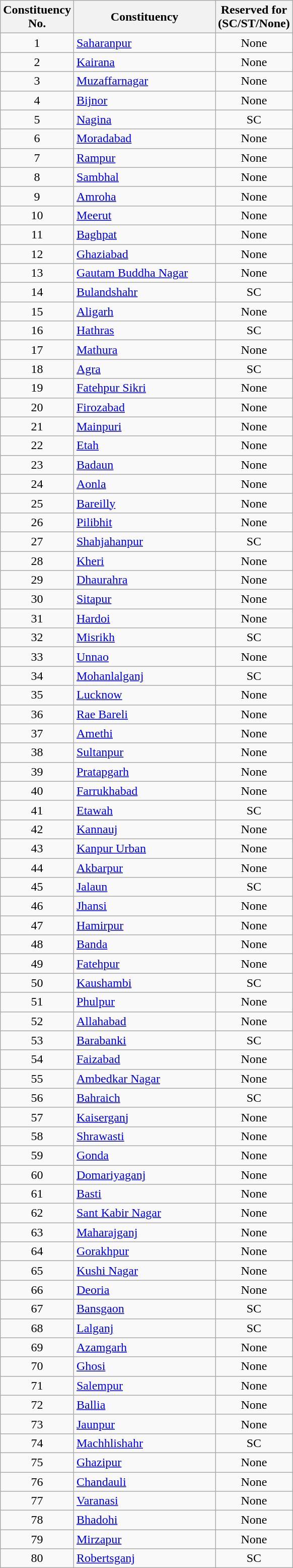<table class="wikitable sortable mw-collapsible mw-collapsed">
<tr>
<th>Constituency<br>No.</th>
<th style="width:180px;">Constituency</th>
<th>Reserved for<br>(SC/ST/None)</th>
</tr>
<tr>
<td align="center">1</td>
<td><a href='#'>Saharanpur</a></td>
<td align="center">None</td>
</tr>
<tr>
<td align="center">2</td>
<td><a href='#'>Kairana</a></td>
<td align="center">None</td>
</tr>
<tr>
<td align="center">3</td>
<td><a href='#'>Muzaffarnagar</a></td>
<td align="center">None</td>
</tr>
<tr>
<td align="center">4</td>
<td><a href='#'>Bijnor</a></td>
<td align="center">None</td>
</tr>
<tr>
<td align="center">5</td>
<td><a href='#'>Nagina</a></td>
<td align="center">SC</td>
</tr>
<tr>
<td align="center">6</td>
<td><a href='#'>Moradabad</a></td>
<td align="center">None</td>
</tr>
<tr>
<td align="center">7</td>
<td><a href='#'>Rampur</a></td>
<td align="center">None</td>
</tr>
<tr>
<td align="center">8</td>
<td><a href='#'>Sambhal</a></td>
<td align="center">None</td>
</tr>
<tr>
<td align="center">9</td>
<td><a href='#'>Amroha</a></td>
<td align="center">None</td>
</tr>
<tr>
<td align="center">10</td>
<td><a href='#'>Meerut</a></td>
<td align="center">None</td>
</tr>
<tr>
<td align="center">11</td>
<td><a href='#'>Baghpat</a></td>
<td align="center">None</td>
</tr>
<tr>
<td align="center">12</td>
<td><a href='#'>Ghaziabad</a></td>
<td align="center">None</td>
</tr>
<tr>
<td align="center">13</td>
<td><a href='#'>Gautam Buddha Nagar</a></td>
<td align="center">None</td>
</tr>
<tr>
<td align="center">14</td>
<td><a href='#'>Bulandshahr</a></td>
<td align="center">SC</td>
</tr>
<tr>
<td align="center">15</td>
<td><a href='#'>Aligarh</a></td>
<td align="center">None</td>
</tr>
<tr>
<td align="center">16</td>
<td><a href='#'>Hathras</a></td>
<td align="center">SC</td>
</tr>
<tr>
<td align="center">17</td>
<td><a href='#'>Mathura</a></td>
<td align="center">None</td>
</tr>
<tr>
<td align="center">18</td>
<td><a href='#'>Agra</a></td>
<td align="center">SC</td>
</tr>
<tr>
<td align="center">19</td>
<td><a href='#'>Fatehpur Sikri</a></td>
<td align="center">None</td>
</tr>
<tr>
<td align="center">20</td>
<td><a href='#'>Firozabad</a></td>
<td align="center">None</td>
</tr>
<tr>
<td align="center">21</td>
<td><a href='#'>Mainpuri</a></td>
<td align="center">None</td>
</tr>
<tr>
<td align="center">22</td>
<td><a href='#'>Etah</a></td>
<td align="center">None</td>
</tr>
<tr>
<td align="center">23</td>
<td><a href='#'>Badaun</a></td>
<td align="center">None</td>
</tr>
<tr>
<td align="center">24</td>
<td><a href='#'>Aonla</a></td>
<td align="center">None</td>
</tr>
<tr>
<td align="center">25</td>
<td><a href='#'>Bareilly</a></td>
<td align="center">None</td>
</tr>
<tr>
<td align="center">26</td>
<td><a href='#'>Pilibhit</a></td>
<td align="center">None</td>
</tr>
<tr>
<td align="center">27</td>
<td><a href='#'>Shahjahanpur</a></td>
<td align="center">SC</td>
</tr>
<tr>
<td align="center">28</td>
<td><a href='#'>Kheri</a></td>
<td align="center">None</td>
</tr>
<tr>
<td align="center">29</td>
<td><a href='#'>Dhaurahra</a></td>
<td align="center">None</td>
</tr>
<tr>
<td align="center">30</td>
<td><a href='#'>Sitapur</a></td>
<td align="center">None</td>
</tr>
<tr>
<td align="center">31</td>
<td><a href='#'>Hardoi</a></td>
<td align="center">None</td>
</tr>
<tr>
<td align="center">32</td>
<td><a href='#'>Misrikh</a></td>
<td align="center">SC</td>
</tr>
<tr>
<td align="center">33</td>
<td><a href='#'>Unnao</a></td>
<td align="center">None</td>
</tr>
<tr>
<td align="center">34</td>
<td><a href='#'>Mohanlalganj</a></td>
<td align="center">SC</td>
</tr>
<tr>
<td align="center">35</td>
<td><a href='#'>Lucknow</a></td>
<td align="center">None</td>
</tr>
<tr>
<td align="center">36</td>
<td><a href='#'>Rae Bareli</a></td>
<td align="center">None</td>
</tr>
<tr>
<td align="center">37</td>
<td><a href='#'>Amethi</a></td>
<td align="center">None</td>
</tr>
<tr>
<td align="center">38</td>
<td><a href='#'>Sultanpur</a></td>
<td align="center">None</td>
</tr>
<tr>
<td align="center">39</td>
<td><a href='#'>Pratapgarh</a></td>
<td align="center">None</td>
</tr>
<tr>
<td align="center">40</td>
<td><a href='#'>Farrukhabad</a></td>
<td align="center">None</td>
</tr>
<tr>
<td align="center">41</td>
<td><a href='#'>Etawah</a></td>
<td align="center">SC</td>
</tr>
<tr>
<td align="center">42</td>
<td><a href='#'>Kannauj</a></td>
<td align="center">None</td>
</tr>
<tr>
<td align="center">43</td>
<td><a href='#'>Kanpur Urban</a></td>
<td align="center">None</td>
</tr>
<tr>
<td align="center">44</td>
<td><a href='#'>Akbarpur</a></td>
<td align="center">None</td>
</tr>
<tr>
<td align="center">45</td>
<td><a href='#'>Jalaun</a></td>
<td align="center">SC</td>
</tr>
<tr>
<td align="center">46</td>
<td><a href='#'>Jhansi</a></td>
<td align="center">None</td>
</tr>
<tr>
<td align="center">47</td>
<td><a href='#'>Hamirpur</a></td>
<td align="center">None</td>
</tr>
<tr>
<td align="center">48</td>
<td><a href='#'>Banda</a></td>
<td align="center">None</td>
</tr>
<tr>
<td align="center">49</td>
<td><a href='#'>Fatehpur</a></td>
<td align="center">None</td>
</tr>
<tr>
<td align="center">50</td>
<td><a href='#'>Kaushambi</a></td>
<td align="center">SC</td>
</tr>
<tr>
<td align="center">51</td>
<td><a href='#'>Phulpur</a></td>
<td align="center">None</td>
</tr>
<tr>
<td align="center">52</td>
<td><a href='#'>Allahabad</a></td>
<td align="center">None</td>
</tr>
<tr>
<td align="center">53</td>
<td><a href='#'>Barabanki</a></td>
<td align="center">SC</td>
</tr>
<tr>
<td align="center">54</td>
<td><a href='#'>Faizabad</a></td>
<td align="center">None</td>
</tr>
<tr>
<td align="center">55</td>
<td><a href='#'>Ambedkar Nagar</a></td>
<td align="center">None</td>
</tr>
<tr>
<td align="center">56</td>
<td><a href='#'>Bahraich</a></td>
<td align="center">SC</td>
</tr>
<tr>
<td align="center">57</td>
<td><a href='#'>Kaiserganj</a></td>
<td align="center">None</td>
</tr>
<tr>
<td align="center">58</td>
<td><a href='#'>Shrawasti</a></td>
<td align="center">None</td>
</tr>
<tr>
<td align="center">59</td>
<td><a href='#'>Gonda</a></td>
<td align="center">None</td>
</tr>
<tr>
<td align="center">60</td>
<td><a href='#'>Domariyaganj</a></td>
<td align="center">None</td>
</tr>
<tr>
<td align="center">61</td>
<td><a href='#'>Basti</a></td>
<td align="center">None</td>
</tr>
<tr>
<td align="center">62</td>
<td><a href='#'>Sant Kabir Nagar</a></td>
<td align="center">None</td>
</tr>
<tr>
<td align="center">63</td>
<td><a href='#'>Maharajganj</a></td>
<td align="center">None</td>
</tr>
<tr>
<td align="center">64</td>
<td><a href='#'>Gorakhpur</a></td>
<td align="center">None</td>
</tr>
<tr>
<td align="center">65</td>
<td><a href='#'>Kushi Nagar</a></td>
<td align="center">None</td>
</tr>
<tr>
<td align="center">66</td>
<td><a href='#'>Deoria</a></td>
<td align="center">None</td>
</tr>
<tr>
<td align="center">67</td>
<td><a href='#'>Bansgaon</a></td>
<td align="center">SC</td>
</tr>
<tr>
<td align="center">68</td>
<td><a href='#'>Lalganj</a></td>
<td align="center">SC</td>
</tr>
<tr>
<td align="center">69</td>
<td><a href='#'>Azamgarh</a></td>
<td align="center">None</td>
</tr>
<tr>
<td align="center">70</td>
<td><a href='#'>Ghosi</a></td>
<td align="center">None</td>
</tr>
<tr>
<td align="center">71</td>
<td><a href='#'>Salempur</a></td>
<td align="center">None</td>
</tr>
<tr>
<td align="center">72</td>
<td><a href='#'>Ballia</a></td>
<td align="center">None</td>
</tr>
<tr>
<td align="center">73</td>
<td><a href='#'>Jaunpur</a></td>
<td align="center">None</td>
</tr>
<tr>
<td align="center">74</td>
<td><a href='#'>Machhlishahr</a></td>
<td align="center">SC</td>
</tr>
<tr>
<td align="center">75</td>
<td><a href='#'>Ghazipur</a></td>
<td align="center">None</td>
</tr>
<tr>
<td align="center">76</td>
<td><a href='#'>Chandauli</a></td>
<td align="center">None</td>
</tr>
<tr>
<td align="center">77</td>
<td><a href='#'>Varanasi</a></td>
<td align="center">None</td>
</tr>
<tr>
<td align="center">78</td>
<td><a href='#'>Bhadohi</a></td>
<td align="center">None</td>
</tr>
<tr>
<td align="center">79</td>
<td><a href='#'>Mirzapur</a></td>
<td align="center">None</td>
</tr>
<tr>
<td align="center">80</td>
<td><a href='#'>Robertsganj</a></td>
<td align="center">SC</td>
</tr>
</table>
